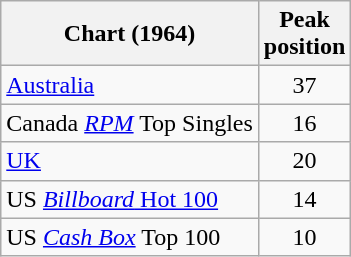<table class="wikitable sortable">
<tr>
<th>Chart (1964)</th>
<th>Peak<br>position</th>
</tr>
<tr>
<td><a href='#'>Australia</a></td>
<td style="text-align:center;">37</td>
</tr>
<tr>
<td>Canada <a href='#'><em>RPM</em></a> Top Singles</td>
<td style="text-align:center;">16</td>
</tr>
<tr>
<td><a href='#'>UK</a></td>
<td style="text-align:center;">20</td>
</tr>
<tr>
<td>US <a href='#'><em>Billboard</em> Hot 100</a></td>
<td style="text-align:center;">14</td>
</tr>
<tr>
<td>US <em><a href='#'>Cash Box</a></em> Top 100</td>
<td style="text-align:center;">10</td>
</tr>
</table>
